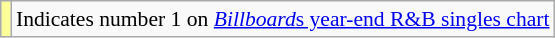<table class="wikitable" style="font-size:90%;">
<tr>
<td style="background-color:#FFFF99"></td>
<td>Indicates number 1 on <a href='#'><em>Billboard</em>s year-end R&B singles chart</a></td>
</tr>
</table>
